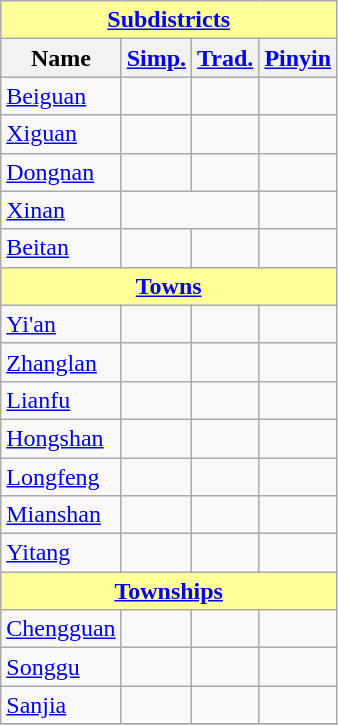<table class="wikitable">
<tr>
<th colspan=4 style="background:#ffff99;"><a href='#'>Subdistricts</a></th>
</tr>
<tr>
<th>Name</th>
<th><a href='#'>Simp.</a></th>
<th><a href='#'>Trad.</a></th>
<th><a href='#'>Pinyin</a></th>
</tr>
<tr>
<td><a href='#'>Beiguan</a></td>
<td></td>
<td></td>
<td></td>
</tr>
<tr>
<td><a href='#'>Xiguan</a></td>
<td></td>
<td></td>
<td></td>
</tr>
<tr>
<td><a href='#'>Dongnan</a></td>
<td></td>
<td></td>
<td></td>
</tr>
<tr>
<td><a href='#'>Xinan</a></td>
<td colspan=2></td>
<td></td>
</tr>
<tr>
<td><a href='#'>Beitan</a></td>
<td></td>
<td></td>
<td></td>
</tr>
<tr>
<th colspan=4 style="background:#ffff99;"><a href='#'>Towns</a></th>
</tr>
<tr>
<td><a href='#'>Yi'an</a></td>
<td></td>
<td></td>
<td></td>
</tr>
<tr>
<td><a href='#'>Zhanglan</a></td>
<td></td>
<td></td>
<td></td>
</tr>
<tr>
<td><a href='#'>Lianfu</a></td>
<td></td>
<td></td>
<td></td>
</tr>
<tr>
<td><a href='#'>Hongshan</a></td>
<td></td>
<td></td>
<td></td>
</tr>
<tr>
<td><a href='#'>Longfeng</a></td>
<td></td>
<td></td>
<td></td>
</tr>
<tr>
<td><a href='#'>Mianshan</a></td>
<td></td>
<td></td>
<td></td>
</tr>
<tr>
<td><a href='#'>Yitang</a></td>
<td></td>
<td></td>
<td></td>
</tr>
<tr>
<th colspan=4 style="background:#ffff99;"><a href='#'>Townships</a></th>
</tr>
<tr>
<td><a href='#'>Chengguan</a></td>
<td></td>
<td></td>
<td></td>
</tr>
<tr>
<td><a href='#'>Songgu</a></td>
<td></td>
<td></td>
<td></td>
</tr>
<tr>
<td><a href='#'>Sanjia</a></td>
<td></td>
<td></td>
<td></td>
</tr>
<tr>
</tr>
</table>
